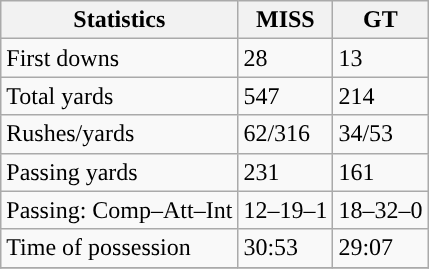<table class="wikitable" style="float: left;">
<tr>
<th>Statistics</th>
<th>MISS</th>
<th>GT</th>
</tr>
<tr>
<td>First downs</td>
<td>28</td>
<td>13</td>
</tr>
<tr>
<td>Total yards</td>
<td>547</td>
<td>214</td>
</tr>
<tr>
<td>Rushes/yards</td>
<td>62/316</td>
<td>34/53</td>
</tr>
<tr>
<td>Passing yards</td>
<td>231</td>
<td>161</td>
</tr>
<tr>
<td>Passing: Comp–Att–Int</td>
<td>12–19–1</td>
<td>18–32–0</td>
</tr>
<tr>
<td>Time of possession</td>
<td>30:53</td>
<td>29:07</td>
</tr>
<tr>
</tr>
</table>
